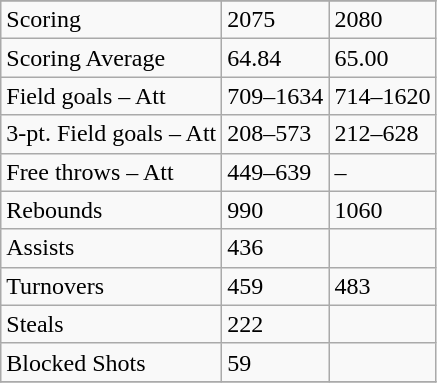<table class="wikitable">
<tr>
</tr>
<tr>
<td>Scoring</td>
<td>2075</td>
<td>2080</td>
</tr>
<tr>
<td>Scoring Average</td>
<td>64.84</td>
<td>65.00</td>
</tr>
<tr>
<td>Field goals – Att</td>
<td>709–1634</td>
<td>714–1620</td>
</tr>
<tr>
<td>3-pt. Field goals – Att</td>
<td>208–573</td>
<td>212–628</td>
</tr>
<tr>
<td>Free throws – Att</td>
<td>449–639</td>
<td>–</td>
</tr>
<tr>
<td>Rebounds</td>
<td>990</td>
<td>1060</td>
</tr>
<tr>
<td>Assists</td>
<td>436</td>
<td></td>
</tr>
<tr>
<td>Turnovers</td>
<td>459</td>
<td>483</td>
</tr>
<tr>
<td>Steals</td>
<td>222</td>
<td></td>
</tr>
<tr>
<td>Blocked Shots</td>
<td>59</td>
<td></td>
</tr>
<tr>
</tr>
</table>
